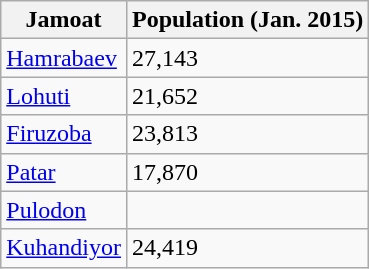<table class="wikitable" sortable">
<tr>
<th>Jamoat</th>
<th>Population (Jan. 2015)</th>
</tr>
<tr>
<td><a href='#'>Hamrabaev</a></td>
<td>27,143</td>
</tr>
<tr>
<td><a href='#'>Lohuti</a></td>
<td>21,652</td>
</tr>
<tr>
<td><a href='#'>Firuzoba</a></td>
<td>23,813</td>
</tr>
<tr>
<td><a href='#'>Patar</a></td>
<td>17,870</td>
</tr>
<tr>
<td><a href='#'>Pulodon</a></td>
<td></td>
</tr>
<tr>
<td><a href='#'>Kuhandiyor</a></td>
<td>24,419</td>
</tr>
</table>
